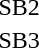<table>
<tr>
<td>SB2</td>
<td></td>
<td></td>
<td></td>
</tr>
<tr>
<td>SB3</td>
<td></td>
<td></td>
<td></td>
</tr>
</table>
